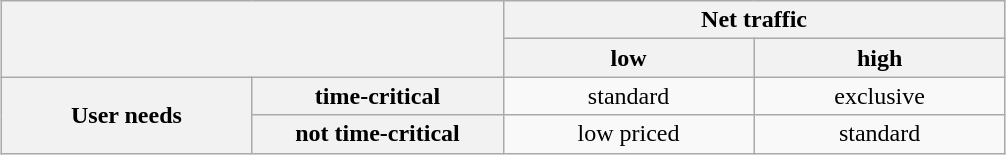<table class="wikitable" style="margin: 1em auto 1em auto;">
<tr>
<th colspan=2 rowspan=2> </th>
<th colspan=2>Net traffic</th>
</tr>
<tr>
<th width=160>low</th>
<th width=160>high</th>
</tr>
<tr>
<th rowspan="2" style="width:160px;">User needs</th>
<th width=160>time-critical</th>
<td align=center>standard</td>
<td align=center>exclusive</td>
</tr>
<tr>
<th>not time-critical</th>
<td align=center>low priced</td>
<td align=center>standard</td>
</tr>
</table>
